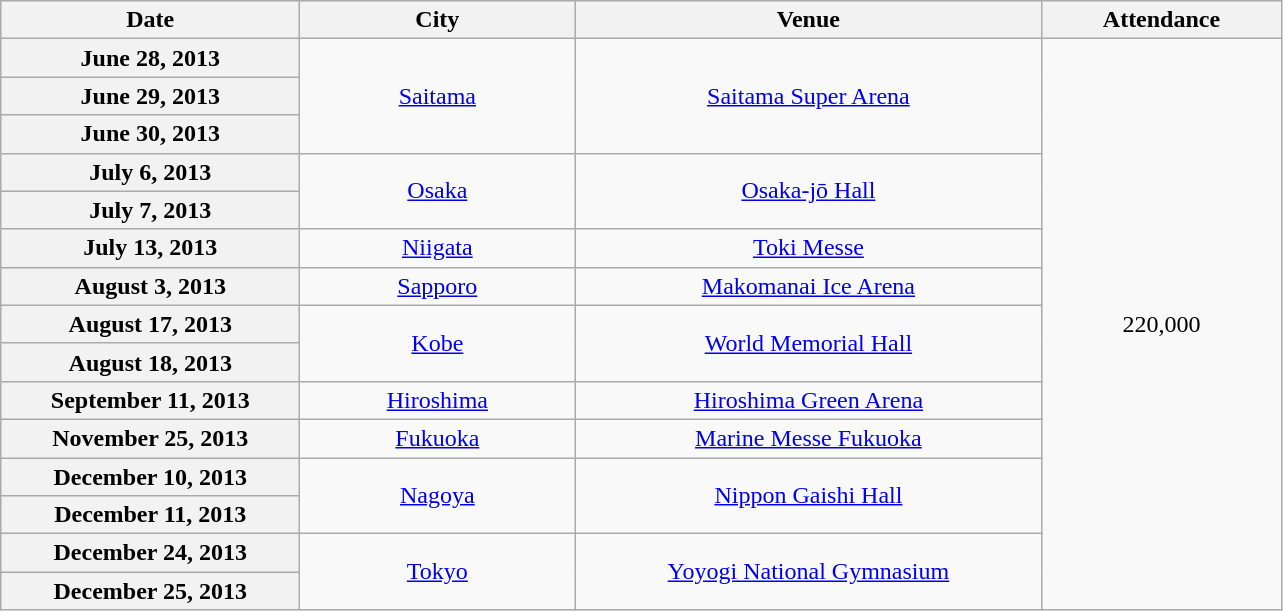<table class="wikitable plainrowheaders" style="text-align:center;">
<tr>
<th scope="col" style="width:12em;">Date</th>
<th scope="col" style="width:11em;">City</th>
<th scope="col" style="width:19em;">Venue</th>
<th scope="col" style="width:9.5em;">Attendance</th>
</tr>
<tr>
<th scope="row" style="text-align:center">June 28, 2013</th>
<td rowspan="3"><a href='#'>Saitama</a></td>
<td rowspan="3"><a href='#'>Saitama Super Arena</a></td>
<td rowspan="15">220,000</td>
</tr>
<tr>
<th scope="row" style="text-align:center">June 29, 2013</th>
</tr>
<tr>
<th scope="row" style="text-align:center">June 30, 2013</th>
</tr>
<tr>
<th scope="row" style="text-align:center">July 6, 2013</th>
<td rowspan="2"><a href='#'>Osaka</a></td>
<td rowspan="2"><a href='#'>Osaka-jō Hall</a></td>
</tr>
<tr>
<th scope="row" style="text-align:center">July 7, 2013</th>
</tr>
<tr>
<th scope="row" style="text-align:center">July 13, 2013</th>
<td><a href='#'>Niigata</a></td>
<td><a href='#'>Toki Messe</a></td>
</tr>
<tr>
<th scope="row" style="text-align:center">August 3, 2013</th>
<td><a href='#'>Sapporo</a></td>
<td><a href='#'>Makomanai Ice Arena</a></td>
</tr>
<tr>
<th scope="row" style="text-align:center">August 17, 2013</th>
<td rowspan="2"><a href='#'>Kobe</a></td>
<td rowspan="2"><a href='#'>World Memorial Hall</a></td>
</tr>
<tr>
<th scope="row" style="text-align:center">August 18, 2013</th>
</tr>
<tr>
<th scope="row" style="text-align:center">September 11, 2013</th>
<td><a href='#'>Hiroshima</a></td>
<td><a href='#'>Hiroshima Green Arena</a></td>
</tr>
<tr>
<th scope="row" style="text-align:center">November 25, 2013</th>
<td><a href='#'>Fukuoka</a></td>
<td><a href='#'>Marine Messe Fukuoka</a></td>
</tr>
<tr>
<th scope="row" style="text-align:center">December 10, 2013</th>
<td rowspan="2"><a href='#'>Nagoya</a></td>
<td rowspan="2"><a href='#'>Nippon Gaishi Hall</a></td>
</tr>
<tr>
<th scope="row" style="text-align:center">December 11, 2013</th>
</tr>
<tr>
<th scope="row" style="text-align:center">December 24, 2013</th>
<td rowspan="2"><a href='#'>Tokyo</a></td>
<td rowspan="2"><a href='#'>Yoyogi National Gymnasium</a></td>
</tr>
<tr>
<th scope="row" style="text-align:center">December 25, 2013</th>
</tr>
</table>
